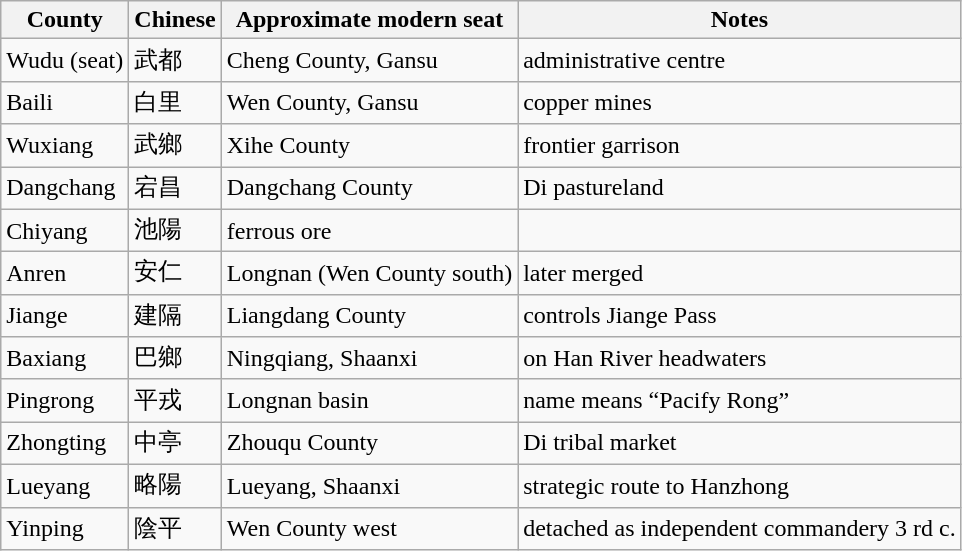<table class="wikitable sortable">
<tr>
<th>County</th>
<th>Chinese</th>
<th>Approximate modern seat</th>
<th>Notes</th>
</tr>
<tr>
<td>Wudu (seat)</td>
<td>武都</td>
<td>Cheng County, Gansu</td>
<td>administrative centre</td>
</tr>
<tr>
<td>Baili</td>
<td>白里</td>
<td>Wen County, Gansu</td>
<td>copper mines</td>
</tr>
<tr>
<td>Wuxiang</td>
<td>武鄉</td>
<td>Xihe County</td>
<td>frontier garrison</td>
</tr>
<tr>
<td>Dangchang</td>
<td>宕昌</td>
<td>Dangchang County</td>
<td>Di pastureland</td>
</tr>
<tr>
<td>Chiyang</td>
<td>池陽</td>
<td Lixian>ferrous ore</td>
</tr>
<tr>
<td>Anren</td>
<td>安仁</td>
<td>Longnan (Wen County south)</td>
<td>later merged</td>
</tr>
<tr>
<td>Jiange</td>
<td>建隔</td>
<td>Liangdang County</td>
<td>controls Jiange Pass</td>
</tr>
<tr>
<td>Baxiang</td>
<td>巴鄉</td>
<td>Ningqiang, Shaanxi</td>
<td>on Han River headwaters</td>
</tr>
<tr>
<td>Pingrong</td>
<td>平戎</td>
<td>Longnan basin</td>
<td>name means “Pacify Rong”</td>
</tr>
<tr>
<td>Zhongting</td>
<td>中亭</td>
<td>Zhouqu County</td>
<td>Di tribal market</td>
</tr>
<tr>
<td>Lueyang</td>
<td>略陽</td>
<td>Lueyang, Shaanxi</td>
<td>strategic route to Hanzhong</td>
</tr>
<tr>
<td>Yinping</td>
<td>陰平</td>
<td>Wen County west</td>
<td>detached as independent commandery 3 rd c.</td>
</tr>
</table>
